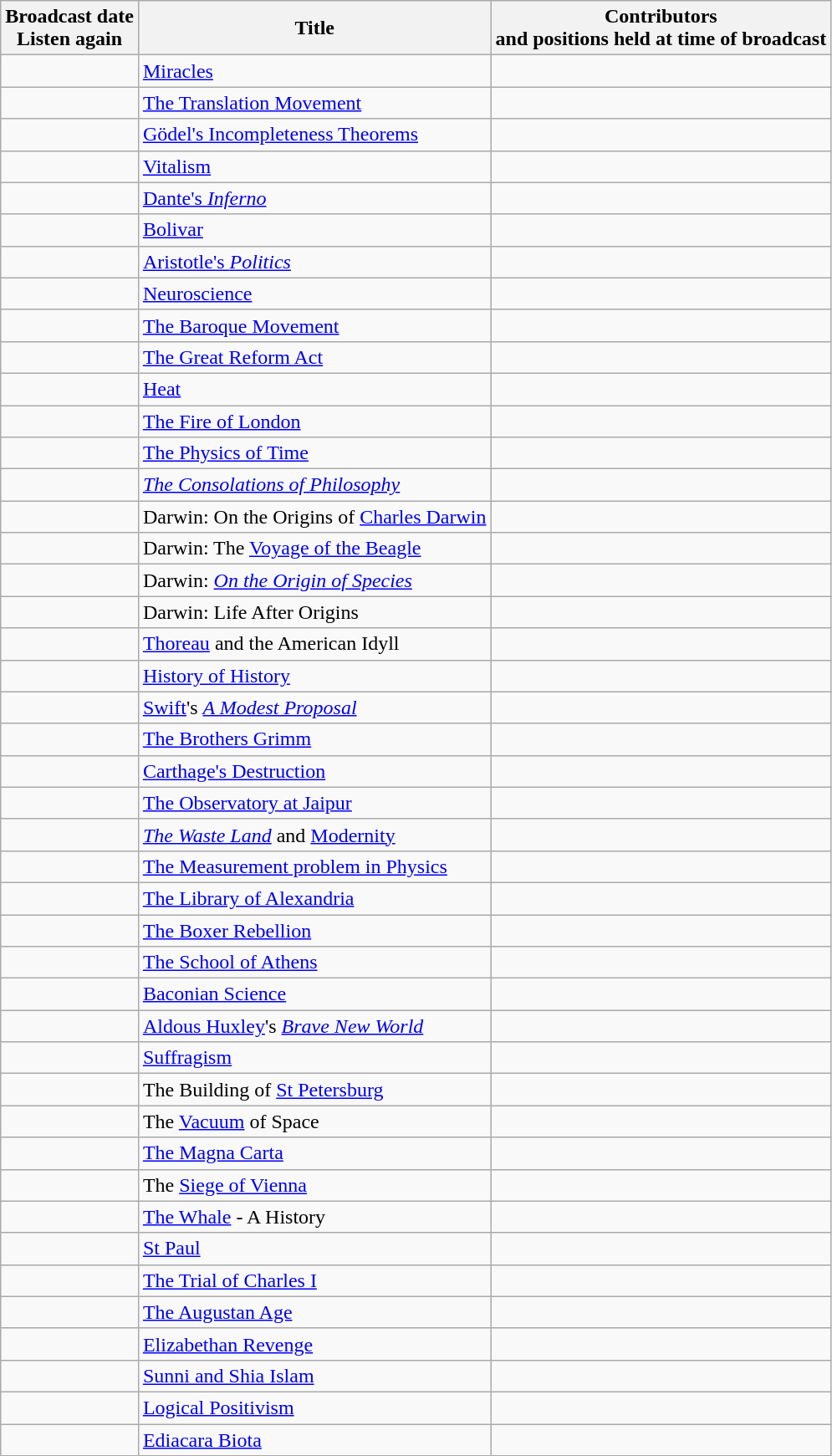<table class="wikitable">
<tr>
<th>Broadcast date <br> Listen again</th>
<th>Title</th>
<th>Contributors <br> and positions held at time of broadcast</th>
</tr>
<tr>
<td></td>
<td><a href='#'>Miracles</a></td>
<td></td>
</tr>
<tr>
<td></td>
<td><a href='#'>The Translation Movement</a></td>
<td></td>
</tr>
<tr>
<td></td>
<td><a href='#'>Gödel's Incompleteness Theorems</a></td>
<td></td>
</tr>
<tr>
<td></td>
<td><a href='#'>Vitalism</a></td>
<td></td>
</tr>
<tr>
<td></td>
<td><a href='#'>Dante's <em>Inferno</em></a></td>
<td></td>
</tr>
<tr>
<td></td>
<td><a href='#'>Bolivar</a></td>
<td></td>
</tr>
<tr>
<td></td>
<td><a href='#'>Aristotle's <em>Politics</em></a></td>
<td></td>
</tr>
<tr>
<td></td>
<td><a href='#'>Neuroscience</a></td>
<td></td>
</tr>
<tr>
<td></td>
<td><a href='#'>The Baroque Movement</a></td>
<td></td>
</tr>
<tr>
<td></td>
<td><a href='#'>The Great Reform Act</a></td>
<td></td>
</tr>
<tr>
<td></td>
<td><a href='#'>Heat</a></td>
<td></td>
</tr>
<tr>
<td></td>
<td><a href='#'>The Fire of London</a></td>
<td></td>
</tr>
<tr>
<td></td>
<td><a href='#'>The Physics of Time</a></td>
<td></td>
</tr>
<tr>
<td></td>
<td><a href='#'><em>The Consolations of Philosophy</em></a></td>
<td></td>
</tr>
<tr>
<td></td>
<td>Darwin: On the Origins of <a href='#'>Charles Darwin</a></td>
<td></td>
</tr>
<tr>
<td></td>
<td>Darwin: The <a href='#'>Voyage of the Beagle</a></td>
<td></td>
</tr>
<tr>
<td></td>
<td>Darwin: <em><a href='#'>On the Origin of Species</a></em></td>
<td></td>
</tr>
<tr>
<td></td>
<td>Darwin: Life After Origins</td>
<td></td>
</tr>
<tr>
<td></td>
<td><a href='#'>Thoreau</a> and the American Idyll</td>
<td></td>
</tr>
<tr>
<td></td>
<td><a href='#'>History of History</a></td>
<td></td>
</tr>
<tr>
<td></td>
<td><a href='#'>Swift</a>'s <em><a href='#'>A Modest Proposal</a></em></td>
<td></td>
</tr>
<tr>
<td></td>
<td><a href='#'>The Brothers Grimm</a></td>
<td></td>
</tr>
<tr>
<td></td>
<td><a href='#'>Carthage's Destruction</a></td>
<td></td>
</tr>
<tr>
<td></td>
<td><a href='#'>The Observatory at Jaipur</a></td>
<td></td>
</tr>
<tr>
<td></td>
<td><em><a href='#'>The Waste Land</a></em> and <a href='#'>Modernity</a></td>
<td></td>
</tr>
<tr>
<td></td>
<td><a href='#'>The Measurement problem in Physics</a></td>
<td></td>
</tr>
<tr>
<td></td>
<td><a href='#'>The Library of Alexandria</a></td>
<td></td>
</tr>
<tr>
<td></td>
<td><a href='#'>The Boxer Rebellion</a></td>
<td></td>
</tr>
<tr>
<td></td>
<td><a href='#'>The School of Athens</a></td>
<td></td>
</tr>
<tr>
<td></td>
<td><a href='#'>Baconian Science</a></td>
<td></td>
</tr>
<tr>
<td></td>
<td><a href='#'>Aldous Huxley</a>'s <em><a href='#'>Brave New World</a></em></td>
<td></td>
</tr>
<tr>
<td></td>
<td><a href='#'>Suffragism</a></td>
<td></td>
</tr>
<tr>
<td></td>
<td>The Building of <a href='#'>St Petersburg</a></td>
<td></td>
</tr>
<tr>
<td></td>
<td>The <a href='#'>Vacuum</a> of Space</td>
<td></td>
</tr>
<tr>
<td></td>
<td><a href='#'>The Magna Carta</a></td>
<td></td>
</tr>
<tr>
<td></td>
<td>The <a href='#'>Siege of Vienna</a></td>
<td></td>
</tr>
<tr>
<td></td>
<td><a href='#'>The Whale</a> - A History</td>
<td></td>
</tr>
<tr>
<td></td>
<td><a href='#'>St Paul</a></td>
<td></td>
</tr>
<tr>
<td></td>
<td><a href='#'>The Trial of Charles I</a></td>
<td></td>
</tr>
<tr>
<td></td>
<td><a href='#'>The Augustan Age</a></td>
<td></td>
</tr>
<tr>
<td></td>
<td><a href='#'>Elizabethan Revenge</a></td>
<td></td>
</tr>
<tr>
<td></td>
<td><a href='#'>Sunni and Shia Islam</a></td>
<td></td>
</tr>
<tr>
<td></td>
<td><a href='#'>Logical Positivism</a></td>
<td></td>
</tr>
<tr>
<td></td>
<td><a href='#'>Ediacara Biota</a></td>
<td></td>
</tr>
</table>
